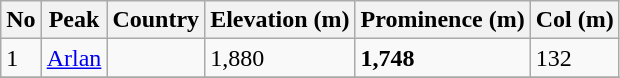<table class="wikitable sortable">
<tr>
<th>No</th>
<th>Peak</th>
<th>Country</th>
<th>Elevation (m)</th>
<th>Prominence (m)</th>
<th>Col (m)</th>
</tr>
<tr>
<td>1</td>
<td><a href='#'> Arlan</a></td>
<td></td>
<td>1,880</td>
<td><strong>1,748</strong></td>
<td>132</td>
</tr>
<tr>
</tr>
</table>
